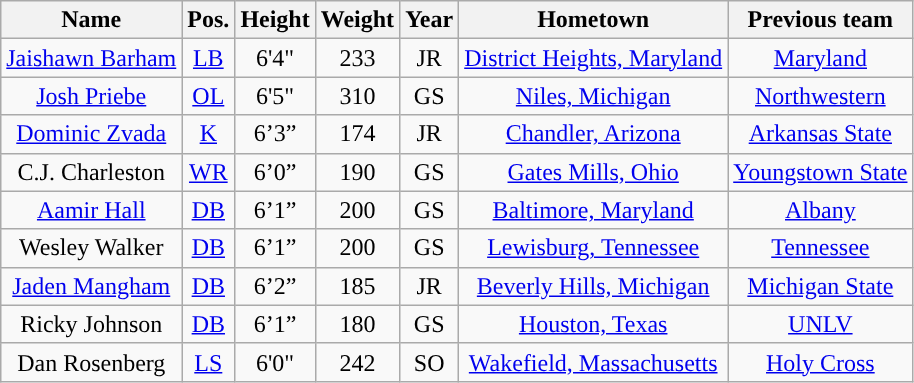<table class="wikitable sortable sortable" style="text-align: center">
<tr align=center>
<th>Name</th>
<th>Pos.</th>
<th>Height</th>
<th>Weight</th>
<th>Year</th>
<th>Hometown</th>
<th>Previous team</th>
</tr>
<tr>
<td><a href='#'>Jaishawn Barham</a></td>
<td><a href='#'>LB</a></td>
<td>6'4"</td>
<td>233</td>
<td>JR</td>
<td><a href='#'>District Heights, Maryland</a></td>
<td><a href='#'>Maryland</a></td>
</tr>
<tr>
<td><a href='#'>Josh Priebe</a></td>
<td><a href='#'>OL</a></td>
<td>6'5"</td>
<td>310</td>
<td>GS</td>
<td><a href='#'>Niles, Michigan</a></td>
<td><a href='#'>Northwestern</a></td>
</tr>
<tr>
<td><a href='#'>Dominic Zvada</a></td>
<td><a href='#'>K</a></td>
<td>6’3”</td>
<td>174</td>
<td>JR</td>
<td><a href='#'>Chandler, Arizona</a></td>
<td><a href='#'>Arkansas State</a></td>
</tr>
<tr>
<td>C.J. Charleston</td>
<td><a href='#'>WR</a></td>
<td>6’0”</td>
<td>190</td>
<td>GS</td>
<td><a href='#'>Gates Mills, Ohio</a></td>
<td><a href='#'> Youngstown State</a></td>
</tr>
<tr>
<td><a href='#'>Aamir Hall</a></td>
<td><a href='#'>DB</a></td>
<td>6’1”</td>
<td>200</td>
<td>GS</td>
<td><a href='#'>Baltimore, Maryland</a></td>
<td><a href='#'>Albany</a></td>
</tr>
<tr>
<td>Wesley Walker</td>
<td><a href='#'>DB</a></td>
<td>6’1”</td>
<td>200</td>
<td>GS</td>
<td><a href='#'>Lewisburg, Tennessee</a></td>
<td><a href='#'>Tennessee</a></td>
</tr>
<tr>
<td><a href='#'>Jaden Mangham</a></td>
<td><a href='#'>DB</a></td>
<td>6’2”</td>
<td>185</td>
<td>JR</td>
<td><a href='#'>Beverly Hills, Michigan</a></td>
<td><a href='#'>Michigan State</a></td>
</tr>
<tr>
<td>Ricky Johnson</td>
<td><a href='#'>DB</a></td>
<td>6’1”</td>
<td>180</td>
<td>GS</td>
<td><a href='#'>Houston, Texas</a></td>
<td><a href='#'>UNLV</a></td>
</tr>
<tr>
<td>Dan Rosenberg</td>
<td><a href='#'>LS</a></td>
<td>6'0"</td>
<td>242</td>
<td>SO</td>
<td><a href='#'>Wakefield, Massachusetts</a></td>
<td><a href='#'>Holy Cross</a></td>
</tr>
</table>
